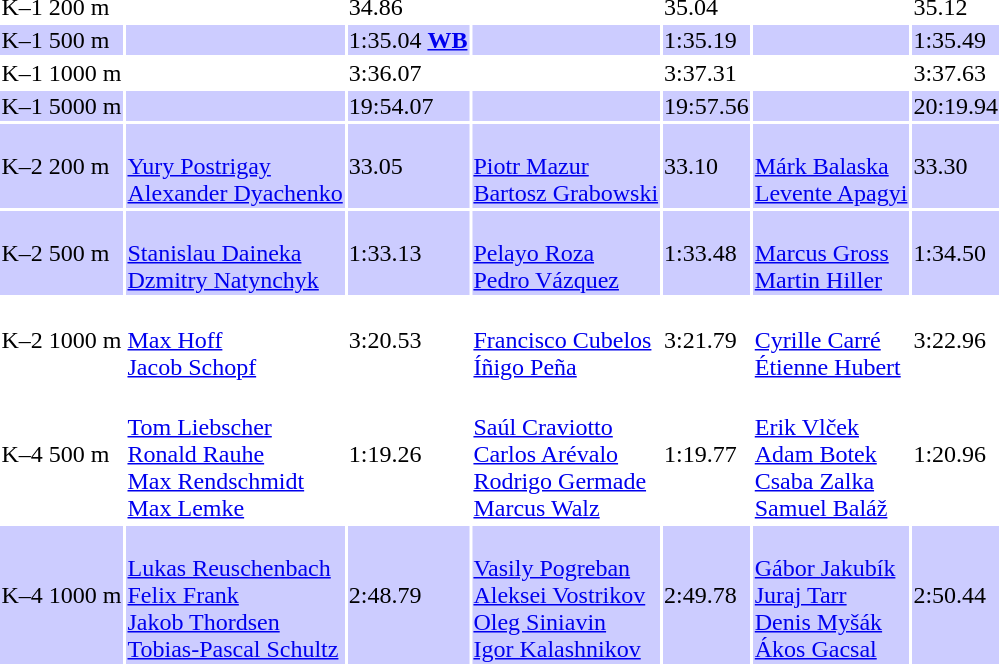<table>
<tr>
<td>K–1 200 m<br></td>
<td></td>
<td>34.86</td>
<td></td>
<td>35.04</td>
<td></td>
<td>35.12</td>
</tr>
<tr bgcolor=ccccff>
<td>K–1 500 m<br></td>
<td></td>
<td>1:35.04 <strong><a href='#'>WB</a></strong></td>
<td></td>
<td>1:35.19</td>
<td></td>
<td>1:35.49</td>
</tr>
<tr>
<td>K–1 1000 m<br></td>
<td></td>
<td>3:36.07</td>
<td></td>
<td>3:37.31</td>
<td></td>
<td>3:37.63</td>
</tr>
<tr bgcolor=ccccff>
<td>K–1 5000 m<br></td>
<td></td>
<td>19:54.07</td>
<td></td>
<td>19:57.56</td>
<td></td>
<td>20:19.94</td>
</tr>
<tr bgcolor=ccccff>
<td>K–2 200 m<br></td>
<td><br><a href='#'>Yury Postrigay</a><br><a href='#'>Alexander Dyachenko</a></td>
<td>33.05</td>
<td><br><a href='#'>Piotr Mazur</a><br><a href='#'>Bartosz Grabowski</a></td>
<td>33.10</td>
<td><br><a href='#'>Márk Balaska</a><br><a href='#'>Levente Apagyi</a></td>
<td>33.30</td>
</tr>
<tr bgcolor=ccccff>
<td>K–2 500 m<br></td>
<td><br><a href='#'>Stanislau Daineka</a><br><a href='#'>Dzmitry Natynchyk</a></td>
<td>1:33.13</td>
<td><br><a href='#'>Pelayo Roza</a><br><a href='#'>Pedro Vázquez</a></td>
<td>1:33.48</td>
<td><br><a href='#'>Marcus Gross</a><br><a href='#'>Martin Hiller</a></td>
<td>1:34.50</td>
</tr>
<tr>
<td>K–2 1000 m<br></td>
<td><br><a href='#'>Max Hoff</a><br><a href='#'>Jacob Schopf</a></td>
<td>3:20.53</td>
<td><br><a href='#'>Francisco Cubelos</a><br><a href='#'>Íñigo Peña</a></td>
<td>3:21.79</td>
<td><br><a href='#'>Cyrille Carré</a><br><a href='#'>Étienne Hubert</a></td>
<td>3:22.96</td>
</tr>
<tr>
<td>K–4 500 m<br></td>
<td><br><a href='#'>Tom Liebscher</a><br><a href='#'>Ronald Rauhe</a><br><a href='#'>Max Rendschmidt</a><br><a href='#'>Max Lemke</a></td>
<td>1:19.26</td>
<td><br><a href='#'>Saúl Craviotto</a><br><a href='#'>Carlos Arévalo</a><br><a href='#'>Rodrigo Germade</a><br><a href='#'>Marcus Walz</a></td>
<td>1:19.77</td>
<td><br><a href='#'>Erik Vlček</a><br><a href='#'>Adam Botek</a><br><a href='#'>Csaba Zalka</a><br><a href='#'>Samuel Baláž</a></td>
<td>1:20.96</td>
</tr>
<tr bgcolor=ccccff>
<td>K–4 1000 m<br></td>
<td><br><a href='#'>Lukas Reuschenbach</a><br><a href='#'>Felix Frank</a><br><a href='#'>Jakob Thordsen</a><br><a href='#'>Tobias-Pascal Schultz</a></td>
<td>2:48.79</td>
<td><br><a href='#'>Vasily Pogreban</a><br><a href='#'>Aleksei Vostrikov</a><br><a href='#'>Oleg Siniavin</a><br><a href='#'>Igor Kalashnikov</a></td>
<td>2:49.78</td>
<td><br><a href='#'>Gábor Jakubík</a><br><a href='#'>Juraj Tarr</a><br><a href='#'>Denis Myšák</a><br><a href='#'>Ákos Gacsal</a></td>
<td>2:50.44</td>
</tr>
</table>
